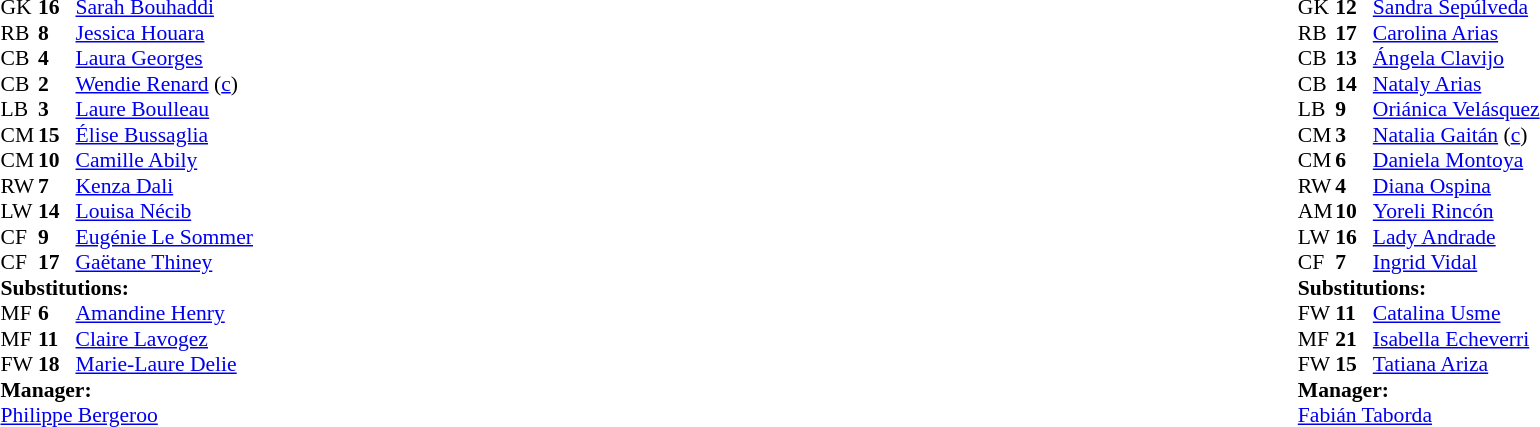<table width="100%">
<tr>
<td valign="top" width="50%"><br><table style="font-size: 90%" cellspacing="0" cellpadding="0">
<tr>
<th width="25"></th>
<th width="25"></th>
</tr>
<tr>
<td>GK</td>
<td><strong>16</strong></td>
<td><a href='#'>Sarah Bouhaddi</a></td>
</tr>
<tr>
<td>RB</td>
<td><strong>8</strong></td>
<td><a href='#'>Jessica Houara</a></td>
</tr>
<tr>
<td>CB</td>
<td><strong>4</strong></td>
<td><a href='#'>Laura Georges</a></td>
</tr>
<tr>
<td>CB</td>
<td><strong>2</strong></td>
<td><a href='#'>Wendie Renard</a> (<a href='#'>c</a>)</td>
</tr>
<tr>
<td>LB</td>
<td><strong>3</strong></td>
<td><a href='#'>Laure Boulleau</a></td>
</tr>
<tr>
<td>CM</td>
<td><strong>15</strong></td>
<td><a href='#'>Élise Bussaglia</a></td>
<td></td>
<td></td>
</tr>
<tr>
<td>CM</td>
<td><strong>10</strong></td>
<td><a href='#'>Camille Abily</a></td>
</tr>
<tr>
<td>RW</td>
<td><strong>7</strong></td>
<td><a href='#'>Kenza Dali</a></td>
<td></td>
<td></td>
</tr>
<tr>
<td>LW</td>
<td><strong>14</strong></td>
<td><a href='#'>Louisa Nécib</a></td>
<td></td>
<td></td>
</tr>
<tr>
<td>CF</td>
<td><strong>9</strong></td>
<td><a href='#'>Eugénie Le Sommer</a></td>
</tr>
<tr>
<td>CF</td>
<td><strong>17</strong></td>
<td><a href='#'>Gaëtane Thiney</a></td>
</tr>
<tr>
<td colspan=3><strong>Substitutions:</strong></td>
</tr>
<tr>
<td>MF</td>
<td><strong>6</strong></td>
<td><a href='#'>Amandine Henry</a></td>
<td></td>
<td></td>
</tr>
<tr>
<td>MF</td>
<td><strong>11</strong></td>
<td><a href='#'>Claire Lavogez</a></td>
<td></td>
<td></td>
</tr>
<tr>
<td>FW</td>
<td><strong>18</strong></td>
<td><a href='#'>Marie-Laure Delie</a></td>
<td></td>
<td></td>
</tr>
<tr>
<td colspan=3><strong>Manager:</strong></td>
</tr>
<tr>
<td colspan=3><a href='#'>Philippe Bergeroo</a></td>
</tr>
</table>
</td>
<td valign="top"></td>
<td valign="top" width="50%"><br><table style="font-size: 90%" cellspacing="0" cellpadding="0" align="center">
<tr>
<th width=25></th>
<th width=25></th>
</tr>
<tr>
<td>GK</td>
<td><strong>12</strong></td>
<td><a href='#'>Sandra Sepúlveda</a></td>
<td></td>
</tr>
<tr>
<td>RB</td>
<td><strong>17</strong></td>
<td><a href='#'>Carolina Arias</a></td>
</tr>
<tr>
<td>CB</td>
<td><strong>13</strong></td>
<td><a href='#'>Ángela Clavijo</a></td>
</tr>
<tr>
<td>CB</td>
<td><strong>14</strong></td>
<td><a href='#'>Nataly Arias</a></td>
</tr>
<tr>
<td>LB</td>
<td><strong>9</strong></td>
<td><a href='#'>Oriánica Velásquez</a></td>
</tr>
<tr>
<td>CM</td>
<td><strong>3</strong></td>
<td><a href='#'>Natalia Gaitán</a> (<a href='#'>c</a>)</td>
</tr>
<tr>
<td>CM</td>
<td><strong>6</strong></td>
<td><a href='#'>Daniela Montoya</a></td>
</tr>
<tr>
<td>RW</td>
<td><strong>4</strong></td>
<td><a href='#'>Diana Ospina</a></td>
<td></td>
</tr>
<tr>
<td>AM</td>
<td><strong>10</strong></td>
<td><a href='#'>Yoreli Rincón</a></td>
<td></td>
<td></td>
</tr>
<tr>
<td>LW</td>
<td><strong>16</strong></td>
<td><a href='#'>Lady Andrade</a></td>
<td></td>
<td></td>
</tr>
<tr>
<td>CF</td>
<td><strong>7</strong></td>
<td><a href='#'>Ingrid Vidal</a></td>
<td></td>
<td></td>
</tr>
<tr>
<td colspan=3><strong>Substitutions:</strong></td>
</tr>
<tr>
<td>FW</td>
<td><strong>11</strong></td>
<td><a href='#'>Catalina Usme</a></td>
<td></td>
<td></td>
</tr>
<tr>
<td>MF</td>
<td><strong>21</strong></td>
<td><a href='#'>Isabella Echeverri</a></td>
<td></td>
<td></td>
</tr>
<tr>
<td>FW</td>
<td><strong>15</strong></td>
<td><a href='#'>Tatiana Ariza</a></td>
<td></td>
<td></td>
</tr>
<tr>
<td colspan=3><strong>Manager:</strong></td>
</tr>
<tr>
<td colspan=3><a href='#'>Fabián Taborda</a></td>
</tr>
</table>
</td>
</tr>
</table>
